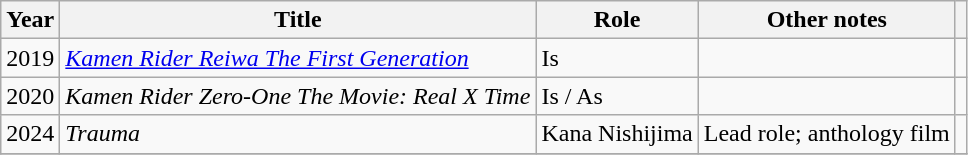<table class="wikitable sortable">
<tr>
<th>Year</th>
<th>Title</th>
<th>Role</th>
<th class="unsortable">Other notes</th>
<th class="unsortable"></th>
</tr>
<tr>
<td>2019</td>
<td><em><a href='#'>Kamen Rider Reiwa The First Generation</a></em></td>
<td>Is</td>
<td></td>
<td></td>
</tr>
<tr>
<td>2020</td>
<td><em>Kamen Rider Zero-One The Movie: Real X Time</em></td>
<td>Is / As</td>
<td></td>
<td></td>
</tr>
<tr>
<td>2024</td>
<td><em>Trauma</em></td>
<td>Kana Nishijima</td>
<td>Lead role; anthology film</td>
<td></td>
</tr>
<tr>
</tr>
</table>
